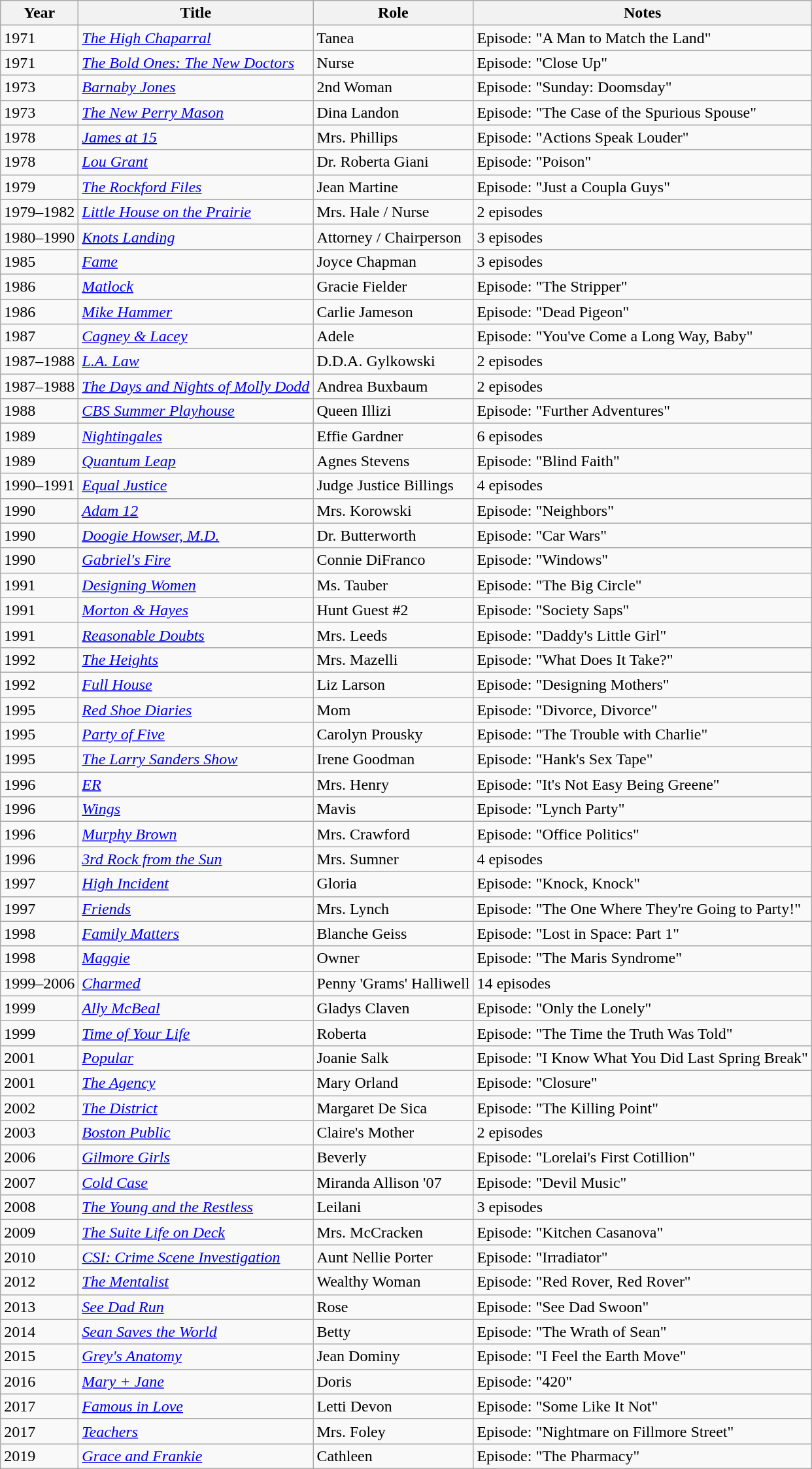<table class="wikitable">
<tr>
<th>Year</th>
<th>Title</th>
<th>Role</th>
<th>Notes</th>
</tr>
<tr>
<td>1971</td>
<td><em><a href='#'>The High Chaparral</a></em></td>
<td>Tanea</td>
<td>Episode: "A Man to Match the Land"</td>
</tr>
<tr>
<td>1971</td>
<td><em><a href='#'>The Bold Ones: The New Doctors</a></em></td>
<td>Nurse</td>
<td>Episode: "Close Up"</td>
</tr>
<tr>
<td>1973</td>
<td><em><a href='#'>Barnaby Jones</a></em></td>
<td>2nd Woman</td>
<td>Episode: "Sunday: Doomsday"</td>
</tr>
<tr>
<td>1973</td>
<td><em><a href='#'>The New Perry Mason</a></em></td>
<td>Dina Landon</td>
<td>Episode: "The Case of the Spurious Spouse"</td>
</tr>
<tr>
<td>1978</td>
<td><em><a href='#'>James at 15</a></em></td>
<td>Mrs. Phillips</td>
<td>Episode: "Actions Speak Louder"</td>
</tr>
<tr>
<td>1978</td>
<td><em><a href='#'>Lou Grant</a></em></td>
<td>Dr. Roberta Giani</td>
<td>Episode: "Poison"</td>
</tr>
<tr>
<td>1979</td>
<td><em><a href='#'>The Rockford Files</a></em></td>
<td>Jean Martine</td>
<td>Episode: "Just a Coupla Guys"</td>
</tr>
<tr>
<td>1979–1982</td>
<td><em><a href='#'>Little House on the Prairie</a></em></td>
<td>Mrs. Hale / Nurse</td>
<td>2 episodes</td>
</tr>
<tr>
<td>1980–1990</td>
<td><em><a href='#'>Knots Landing</a></em></td>
<td>Attorney / Chairperson</td>
<td>3 episodes</td>
</tr>
<tr>
<td>1985</td>
<td><em><a href='#'>Fame</a></em></td>
<td>Joyce Chapman</td>
<td>3 episodes</td>
</tr>
<tr>
<td>1986</td>
<td><em><a href='#'>Matlock</a></em></td>
<td>Gracie Fielder</td>
<td>Episode: "The Stripper"</td>
</tr>
<tr>
<td>1986</td>
<td><em><a href='#'>Mike Hammer</a></em></td>
<td>Carlie Jameson</td>
<td>Episode: "Dead Pigeon"</td>
</tr>
<tr>
<td>1987</td>
<td><em><a href='#'>Cagney & Lacey</a></em></td>
<td>Adele</td>
<td>Episode: "You've Come a Long Way, Baby"</td>
</tr>
<tr>
<td>1987–1988</td>
<td><em><a href='#'>L.A. Law</a></em></td>
<td>D.D.A. Gylkowski</td>
<td>2 episodes</td>
</tr>
<tr>
<td>1987–1988</td>
<td><em><a href='#'>The Days and Nights of Molly Dodd</a></em></td>
<td>Andrea Buxbaum</td>
<td>2 episodes</td>
</tr>
<tr>
<td>1988</td>
<td><em><a href='#'>CBS Summer Playhouse</a></em></td>
<td>Queen Illizi</td>
<td>Episode: "Further Adventures"</td>
</tr>
<tr>
<td>1989</td>
<td><em><a href='#'>Nightingales</a></em></td>
<td>Effie Gardner</td>
<td>6 episodes</td>
</tr>
<tr>
<td>1989</td>
<td><em><a href='#'>Quantum Leap</a></em></td>
<td>Agnes Stevens</td>
<td>Episode: "Blind Faith"</td>
</tr>
<tr>
<td>1990–1991</td>
<td><em><a href='#'>Equal Justice</a></em></td>
<td>Judge Justice Billings</td>
<td>4 episodes</td>
</tr>
<tr>
<td>1990</td>
<td><em><a href='#'>Adam 12</a></em></td>
<td>Mrs. Korowski</td>
<td>Episode: "Neighbors"</td>
</tr>
<tr>
<td>1990</td>
<td><em><a href='#'>Doogie Howser, M.D.</a></em></td>
<td>Dr. Butterworth</td>
<td>Episode: "Car Wars"</td>
</tr>
<tr>
<td>1990</td>
<td><em><a href='#'>Gabriel's Fire</a></em></td>
<td>Connie DiFranco</td>
<td>Episode: "Windows"</td>
</tr>
<tr>
<td>1991</td>
<td><em><a href='#'>Designing Women</a></em></td>
<td>Ms. Tauber</td>
<td>Episode: "The Big Circle"</td>
</tr>
<tr>
<td>1991</td>
<td><em><a href='#'>Morton & Hayes</a></em></td>
<td>Hunt Guest #2</td>
<td>Episode: "Society Saps"</td>
</tr>
<tr>
<td>1991</td>
<td><em><a href='#'>Reasonable Doubts</a></em></td>
<td>Mrs. Leeds</td>
<td>Episode: "Daddy's Little Girl"</td>
</tr>
<tr>
<td>1992</td>
<td><em><a href='#'>The Heights</a></em></td>
<td>Mrs. Mazelli</td>
<td>Episode: "What Does It Take?"</td>
</tr>
<tr>
<td>1992</td>
<td><em><a href='#'>Full House</a></em></td>
<td>Liz Larson</td>
<td>Episode: "Designing Mothers"</td>
</tr>
<tr>
<td>1995</td>
<td><em><a href='#'>Red Shoe Diaries</a></em></td>
<td>Mom</td>
<td>Episode: "Divorce, Divorce"</td>
</tr>
<tr>
<td>1995</td>
<td><em><a href='#'>Party of Five</a></em></td>
<td>Carolyn Prousky</td>
<td>Episode: "The Trouble with Charlie"</td>
</tr>
<tr>
<td>1995</td>
<td><em><a href='#'>The Larry Sanders Show</a></em></td>
<td>Irene Goodman</td>
<td>Episode: "Hank's Sex Tape"</td>
</tr>
<tr>
<td>1996</td>
<td><em><a href='#'>ER</a></em></td>
<td>Mrs. Henry</td>
<td>Episode: "It's Not Easy Being Greene"</td>
</tr>
<tr>
<td>1996</td>
<td><em><a href='#'>Wings</a></em></td>
<td>Mavis</td>
<td>Episode: "Lynch Party"</td>
</tr>
<tr>
<td>1996</td>
<td><em><a href='#'>Murphy Brown</a></em></td>
<td>Mrs. Crawford</td>
<td>Episode: "Office Politics"</td>
</tr>
<tr>
<td>1996</td>
<td><em><a href='#'>3rd Rock from the Sun</a></em></td>
<td>Mrs. Sumner</td>
<td>4 episodes</td>
</tr>
<tr>
<td>1997</td>
<td><em><a href='#'>High Incident</a></em></td>
<td>Gloria</td>
<td>Episode: "Knock, Knock"</td>
</tr>
<tr>
<td>1997</td>
<td><em><a href='#'>Friends</a></em></td>
<td>Mrs. Lynch</td>
<td>Episode: "The One Where They're Going to Party!"</td>
</tr>
<tr>
<td>1998</td>
<td><em><a href='#'>Family Matters</a></em></td>
<td>Blanche Geiss</td>
<td>Episode: "Lost in Space: Part 1"</td>
</tr>
<tr>
<td>1998</td>
<td><em><a href='#'>Maggie</a></em></td>
<td>Owner</td>
<td>Episode: "The Maris Syndrome"</td>
</tr>
<tr>
<td>1999–2006</td>
<td><em><a href='#'>Charmed</a></em></td>
<td>Penny 'Grams' Halliwell</td>
<td>14 episodes</td>
</tr>
<tr>
<td>1999</td>
<td><em><a href='#'>Ally McBeal</a></em></td>
<td>Gladys Claven</td>
<td>Episode: "Only the Lonely"</td>
</tr>
<tr>
<td>1999</td>
<td><em><a href='#'>Time of Your Life</a></em></td>
<td>Roberta</td>
<td>Episode: "The Time the Truth Was Told"</td>
</tr>
<tr>
<td>2001</td>
<td><em><a href='#'>Popular</a></em></td>
<td>Joanie Salk</td>
<td>Episode: "I Know What You Did Last Spring Break"</td>
</tr>
<tr>
<td>2001</td>
<td><em><a href='#'>The Agency</a></em></td>
<td>Mary Orland</td>
<td>Episode: "Closure"</td>
</tr>
<tr>
<td>2002</td>
<td><em><a href='#'>The District</a></em></td>
<td>Margaret De Sica</td>
<td>Episode: "The Killing Point"</td>
</tr>
<tr>
<td>2003</td>
<td><em><a href='#'>Boston Public</a></em></td>
<td>Claire's Mother</td>
<td>2 episodes</td>
</tr>
<tr>
<td>2006</td>
<td><em><a href='#'>Gilmore Girls</a></em></td>
<td>Beverly</td>
<td>Episode: "Lorelai's First Cotillion"</td>
</tr>
<tr>
<td>2007</td>
<td><em><a href='#'>Cold Case</a></em></td>
<td>Miranda Allison '07</td>
<td>Episode: "Devil Music"</td>
</tr>
<tr>
<td>2008</td>
<td><em><a href='#'>The Young and the Restless</a></em></td>
<td>Leilani</td>
<td>3 episodes</td>
</tr>
<tr>
<td>2009</td>
<td><em><a href='#'>The Suite Life on Deck</a></em></td>
<td>Mrs. McCracken</td>
<td>Episode: "Kitchen Casanova"</td>
</tr>
<tr>
<td>2010</td>
<td><em><a href='#'>CSI: Crime Scene Investigation</a></em></td>
<td>Aunt Nellie Porter</td>
<td>Episode: "Irradiator"</td>
</tr>
<tr>
<td>2012</td>
<td><em><a href='#'>The Mentalist</a></em></td>
<td>Wealthy Woman</td>
<td>Episode: "Red Rover, Red Rover"</td>
</tr>
<tr>
<td>2013</td>
<td><em><a href='#'>See Dad Run</a></em></td>
<td>Rose</td>
<td>Episode: "See Dad Swoon"</td>
</tr>
<tr>
<td>2014</td>
<td><em><a href='#'>Sean Saves the World</a></em></td>
<td>Betty</td>
<td>Episode: "The Wrath of Sean"</td>
</tr>
<tr>
<td>2015</td>
<td><em><a href='#'>Grey's Anatomy</a></em></td>
<td>Jean Dominy</td>
<td>Episode: "I Feel the Earth Move"</td>
</tr>
<tr>
<td>2016</td>
<td><em><a href='#'>Mary + Jane</a></em></td>
<td>Doris</td>
<td>Episode: "420"</td>
</tr>
<tr>
<td>2017</td>
<td><em><a href='#'>Famous in Love</a></em></td>
<td>Letti Devon</td>
<td>Episode: "Some Like It Not"</td>
</tr>
<tr 2017 Major crimes  sra welling>
<td>2017</td>
<td><em><a href='#'>Teachers</a></em></td>
<td>Mrs. Foley</td>
<td>Episode: "Nightmare on Fillmore Street"</td>
</tr>
<tr>
<td>2019</td>
<td><em><a href='#'>Grace and Frankie</a></em></td>
<td>Cathleen</td>
<td>Episode: "The Pharmacy"</td>
</tr>
</table>
